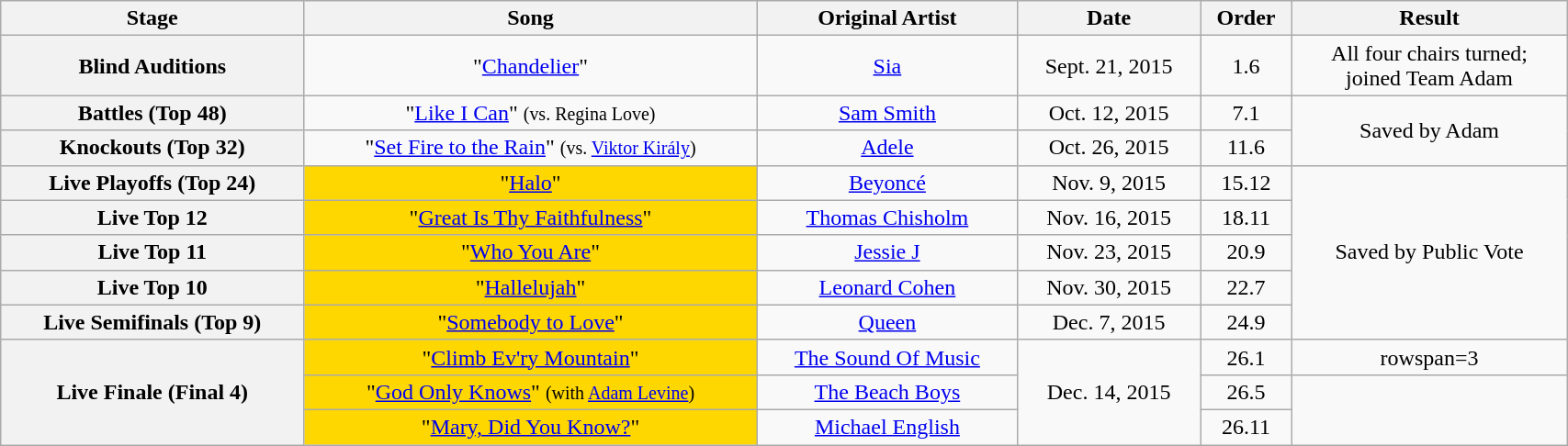<table class="wikitable" style="width:90%;text-align:center;">
<tr>
<th scope="col">Stage</th>
<th scope="col">Song</th>
<th scope="col">Original Artist</th>
<th scope="col">Date</th>
<th scope="col">Order</th>
<th scope="col">Result</th>
</tr>
<tr>
<th scope="row">Blind Auditions</th>
<td>"<a href='#'>Chandelier</a>"</td>
<td><a href='#'>Sia</a></td>
<td>Sept. 21, 2015</td>
<td>1.6</td>
<td>All four chairs turned;<br>joined Team Adam</td>
</tr>
<tr>
<th scope="row">Battles (Top 48)</th>
<td>"<a href='#'>Like I Can</a>" <small>(vs. Regina Love)</small></td>
<td><a href='#'>Sam Smith</a></td>
<td>Oct. 12, 2015</td>
<td>7.1</td>
<td rowspan=2>Saved by Adam</td>
</tr>
<tr>
<th scope="row">Knockouts (Top 32)</th>
<td>"<a href='#'>Set Fire to the Rain</a>"  <small>(vs. <a href='#'>Viktor Király</a>)</small></td>
<td><a href='#'>Adele</a></td>
<td>Oct. 26, 2015</td>
<td>11.6</td>
</tr>
<tr>
<th scope="row">Live Playoffs (Top 24)</th>
<td style="background:gold;">"<a href='#'>Halo</a>"</td>
<td><a href='#'>Beyoncé</a></td>
<td>Nov. 9, 2015</td>
<td>15.12</td>
<td rowspan=5>Saved by Public Vote</td>
</tr>
<tr>
<th scope="row">Live Top 12</th>
<td style="background:gold;">"<a href='#'>Great Is Thy Faithfulness</a>"</td>
<td><a href='#'>Thomas Chisholm</a></td>
<td>Nov. 16, 2015</td>
<td>18.11</td>
</tr>
<tr>
<th scope="row">Live Top 11</th>
<td style="background:gold;">"<a href='#'>Who You Are</a>"</td>
<td><a href='#'>Jessie J</a></td>
<td>Nov. 23, 2015</td>
<td>20.9</td>
</tr>
<tr>
<th scope="row">Live Top 10</th>
<td style="background:gold;">"<a href='#'>Hallelujah</a>"</td>
<td><a href='#'>Leonard Cohen</a></td>
<td>Nov. 30, 2015</td>
<td>22.7</td>
</tr>
<tr>
<th scope="row">Live Semifinals (Top 9)</th>
<td style="background:gold;">"<a href='#'>Somebody to Love</a>"</td>
<td><a href='#'>Queen</a></td>
<td>Dec. 7, 2015</td>
<td>24.9</td>
</tr>
<tr>
<th scope="row" rowspan="3">Live Finale (Final 4)</th>
<td style="background:gold;">"<a href='#'>Climb Ev'ry Mountain</a>"</td>
<td><a href='#'>The Sound Of Music</a></td>
<td rowspan=3>Dec. 14, 2015</td>
<td>26.1</td>
<td>rowspan=3 </td>
</tr>
<tr>
<td style="background:gold;">"<a href='#'>God Only Knows</a>" <small>(with <a href='#'>Adam Levine</a>)</small></td>
<td><a href='#'>The Beach Boys</a></td>
<td>26.5</td>
</tr>
<tr>
<td style="background:gold;">"<a href='#'>Mary, Did You Know?</a>"</td>
<td><a href='#'>Michael English</a></td>
<td>26.11</td>
</tr>
</table>
